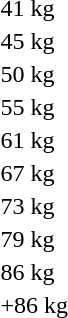<table>
<tr>
<td>41 kg<br></td>
<td></td>
<td></td>
<td></td>
</tr>
<tr>
<td>45 kg<br></td>
<td></td>
<td></td>
<td></td>
</tr>
<tr>
<td>50 kg<br></td>
<td></td>
<td></td>
<td></td>
</tr>
<tr>
<td>55 kg<br></td>
<td></td>
<td></td>
<td></td>
</tr>
<tr>
<td>61 kg<br></td>
<td></td>
<td></td>
<td></td>
</tr>
<tr>
<td>67 kg<br></td>
<td></td>
<td></td>
<td></td>
</tr>
<tr>
<td>73 kg<br></td>
<td></td>
<td></td>
<td></td>
</tr>
<tr>
<td>79 kg<br></td>
<td></td>
<td></td>
<td></td>
</tr>
<tr>
<td>86 kg<br></td>
<td></td>
<td></td>
<td></td>
</tr>
<tr>
<td>+86 kg<br></td>
<td></td>
<td></td>
<td></td>
</tr>
</table>
